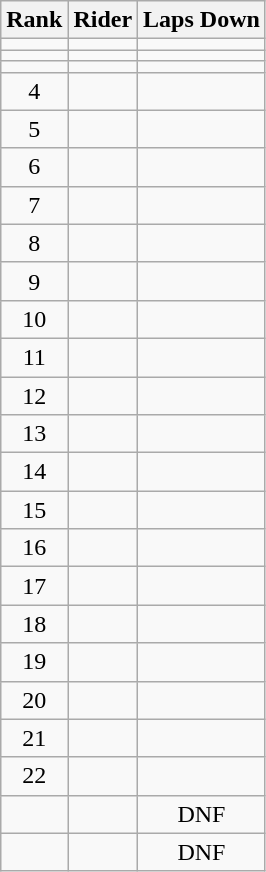<table class="wikitable" style="text-align:center">
<tr>
<th>Rank</th>
<th>Rider</th>
<th>Laps Down</th>
</tr>
<tr>
<td></td>
<td align=left></td>
<td></td>
</tr>
<tr>
<td></td>
<td align=left></td>
<td></td>
</tr>
<tr>
<td></td>
<td align=left></td>
<td></td>
</tr>
<tr>
<td>4</td>
<td align=left></td>
<td></td>
</tr>
<tr>
<td>5</td>
<td align=left></td>
<td></td>
</tr>
<tr>
<td>6</td>
<td align=left></td>
<td></td>
</tr>
<tr>
<td>7</td>
<td align=left></td>
<td></td>
</tr>
<tr>
<td>8</td>
<td align=left></td>
<td></td>
</tr>
<tr>
<td>9</td>
<td align=left></td>
<td></td>
</tr>
<tr>
<td>10</td>
<td align=left></td>
<td></td>
</tr>
<tr>
<td>11</td>
<td align=left></td>
<td></td>
</tr>
<tr>
<td>12</td>
<td align=left></td>
<td></td>
</tr>
<tr>
<td>13</td>
<td align=left></td>
<td></td>
</tr>
<tr>
<td>14</td>
<td align=left></td>
<td></td>
</tr>
<tr>
<td>15</td>
<td align=left></td>
<td></td>
</tr>
<tr>
<td>16</td>
<td align=left></td>
<td></td>
</tr>
<tr>
<td>17</td>
<td align=left></td>
<td></td>
</tr>
<tr>
<td>18</td>
<td align="left"></td>
<td></td>
</tr>
<tr>
<td>19</td>
<td align="left"></td>
<td></td>
</tr>
<tr>
<td>20</td>
<td align="left"></td>
<td></td>
</tr>
<tr>
<td>21</td>
<td align="left"></td>
<td></td>
</tr>
<tr>
<td>22</td>
<td align="left"></td>
<td></td>
</tr>
<tr>
<td></td>
<td align=left></td>
<td>DNF</td>
</tr>
<tr>
<td></td>
<td align=left></td>
<td>DNF</td>
</tr>
</table>
